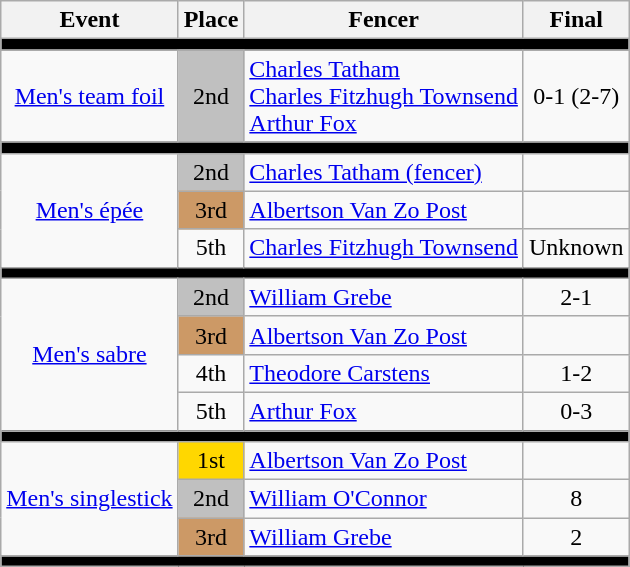<table class=wikitable>
<tr>
<th>Event</th>
<th>Place</th>
<th>Fencer</th>
<th>Final</th>
</tr>
<tr bgcolor=black>
<td colspan=4></td>
</tr>
<tr align=center>
<td><a href='#'>Men's team foil</a></td>
<td bgcolor=silver>2nd</td>
<td align=left><a href='#'>Charles Tatham</a><br><a href='#'>Charles Fitzhugh Townsend</a><br><a href='#'>Arthur Fox</a></td>
<td>0-1 (2-7)</td>
</tr>
<tr bgcolor=black>
<td colspan=4></td>
</tr>
<tr align=center>
<td rowspan=3><a href='#'>Men's épée</a></td>
<td bgcolor=silver>2nd</td>
<td align=left><a href='#'>Charles Tatham (fencer)</a></td>
<td></td>
</tr>
<tr align=center>
<td bgcolor=cc9966>3rd</td>
<td align=left><a href='#'>Albertson Van Zo Post</a></td>
<td></td>
</tr>
<tr align=center>
<td>5th</td>
<td align=left><a href='#'>Charles Fitzhugh Townsend</a></td>
<td>Unknown</td>
</tr>
<tr bgcolor=black>
<td colspan=4></td>
</tr>
<tr align=center>
<td rowspan=4><a href='#'>Men's sabre</a></td>
<td bgcolor=silver>2nd</td>
<td align=left><a href='#'>William Grebe</a></td>
<td>2-1</td>
</tr>
<tr align=center>
<td bgcolor=cc9966>3rd</td>
<td align=left><a href='#'>Albertson Van Zo Post</a></td>
<td></td>
</tr>
<tr align=center>
<td>4th</td>
<td align=left><a href='#'>Theodore Carstens</a></td>
<td>1-2</td>
</tr>
<tr align=center>
<td>5th</td>
<td align=left><a href='#'>Arthur Fox</a></td>
<td>0-3</td>
</tr>
<tr bgcolor=black>
<td colspan=4></td>
</tr>
<tr align=center>
<td rowspan=3><a href='#'>Men's singlestick</a></td>
<td bgcolor=gold>1st</td>
<td align=left><a href='#'>Albertson Van Zo Post</a></td>
<td></td>
</tr>
<tr align=center>
<td bgcolor=silver>2nd</td>
<td align=left><a href='#'>William O'Connor</a></td>
<td>8</td>
</tr>
<tr align=center>
<td bgcolor=cc9966>3rd</td>
<td align=left><a href='#'>William Grebe</a></td>
<td>2</td>
</tr>
<tr bgcolor=black>
<td colspan=4></td>
</tr>
</table>
